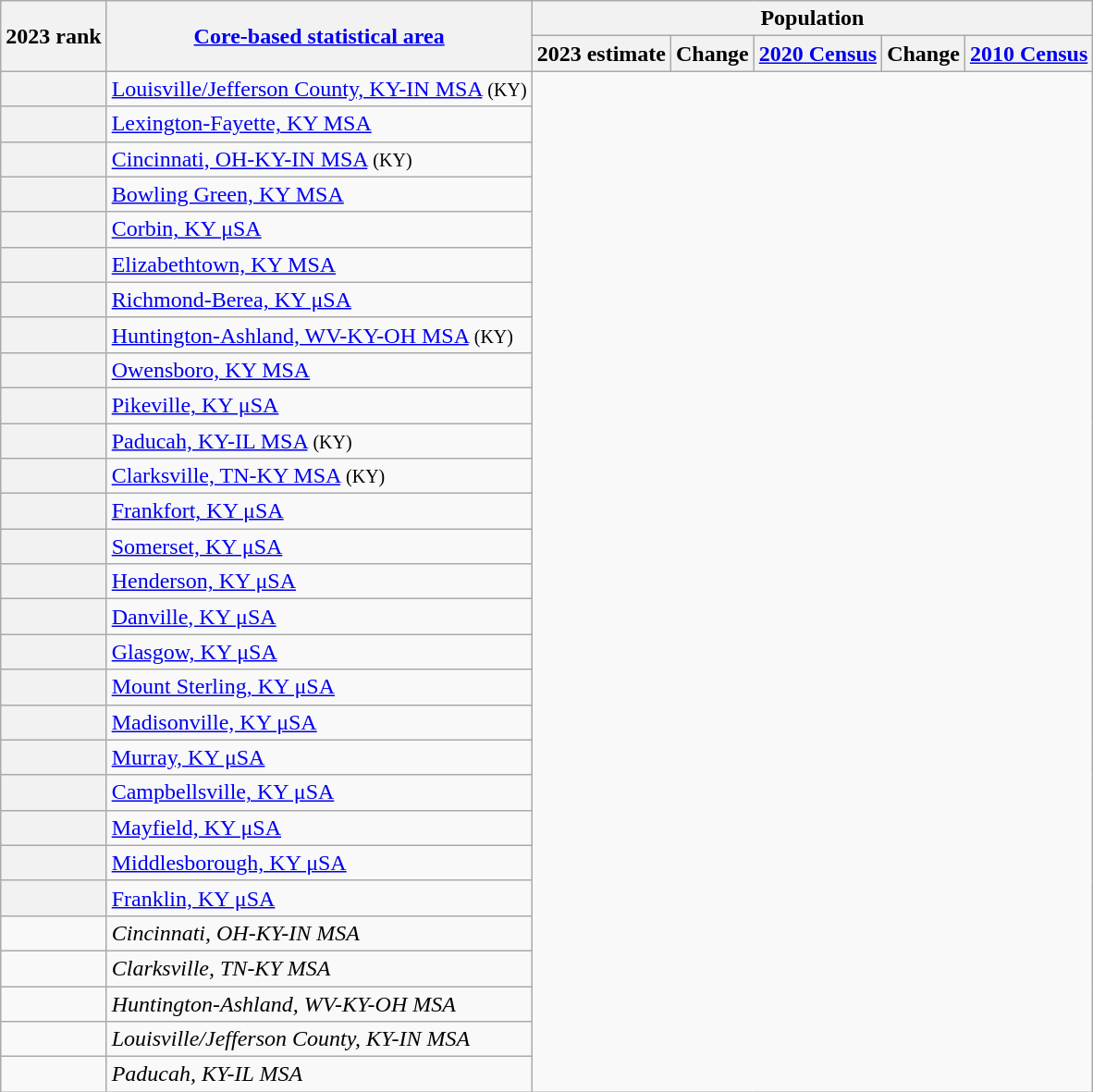<table class="wikitable sortable">
<tr>
<th scope=col rowspan=2>2023 rank</th>
<th scope=col rowspan=2><a href='#'>Core-based statistical area</a></th>
<th colspan=5>Population</th>
</tr>
<tr>
<th scope=col>2023 estimate</th>
<th scope=col>Change</th>
<th scope=col><a href='#'>2020 Census</a></th>
<th scope=col>Change</th>
<th scope=col><a href='#'>2010 Census</a></th>
</tr>
<tr>
<th scope=row></th>
<td><a href='#'>Louisville/Jefferson County, KY-IN MSA</a> <small>(KY)</small><br></td>
</tr>
<tr>
<th scope=row></th>
<td><a href='#'>Lexington-Fayette, KY MSA</a><br></td>
</tr>
<tr>
<th scope=row></th>
<td><a href='#'>Cincinnati, OH-KY-IN MSA</a> <small>(KY)</small><br></td>
</tr>
<tr>
<th scope=row></th>
<td><a href='#'>Bowling Green, KY MSA</a><br></td>
</tr>
<tr>
<th scope=row></th>
<td><a href='#'>Corbin, KY μSA</a><br></td>
</tr>
<tr>
<th scope=row></th>
<td><a href='#'>Elizabethtown, KY MSA</a><br></td>
</tr>
<tr>
<th scope=row></th>
<td><a href='#'>Richmond-Berea, KY μSA</a><br></td>
</tr>
<tr>
<th scope=row></th>
<td><a href='#'>Huntington-Ashland, WV-KY-OH MSA</a> <small>(KY)</small><br></td>
</tr>
<tr>
<th scope=row></th>
<td><a href='#'>Owensboro, KY MSA</a><br></td>
</tr>
<tr>
<th scope=row></th>
<td><a href='#'>Pikeville, KY μSA</a><br></td>
</tr>
<tr>
<th scope=row></th>
<td><a href='#'>Paducah, KY-IL MSA</a> <small>(KY)</small><br></td>
</tr>
<tr>
<th scope=row></th>
<td><a href='#'>Clarksville, TN-KY MSA</a> <small>(KY)</small><br></td>
</tr>
<tr>
<th scope=row></th>
<td><a href='#'>Frankfort, KY μSA</a><br></td>
</tr>
<tr>
<th scope=row></th>
<td><a href='#'>Somerset, KY μSA</a><br></td>
</tr>
<tr>
<th scope=row></th>
<td><a href='#'>Henderson, KY μSA</a><br></td>
</tr>
<tr>
<th scope=row></th>
<td><a href='#'>Danville, KY μSA</a><br></td>
</tr>
<tr>
<th scope=row></th>
<td><a href='#'>Glasgow, KY μSA</a><br></td>
</tr>
<tr>
<th scope=row></th>
<td><a href='#'>Mount Sterling, KY μSA</a><br></td>
</tr>
<tr>
<th scope=row></th>
<td><a href='#'>Madisonville, KY μSA</a><br></td>
</tr>
<tr>
<th scope=row></th>
<td><a href='#'>Murray, KY μSA</a><br></td>
</tr>
<tr>
<th scope=row></th>
<td><a href='#'>Campbellsville, KY μSA</a><br></td>
</tr>
<tr>
<th scope=row></th>
<td><a href='#'>Mayfield, KY μSA</a><br></td>
</tr>
<tr>
<th scope=row></th>
<td><a href='#'>Middlesborough, KY μSA</a><br></td>
</tr>
<tr>
<th scope=row></th>
<td><a href='#'>Franklin, KY μSA</a><br></td>
</tr>
<tr>
<td></td>
<td><em><span>Cincinnati, OH-KY-IN MSA</span></em><br></td>
</tr>
<tr>
<td></td>
<td><em><span>Clarksville, TN-KY MSA</span></em><br></td>
</tr>
<tr>
<td></td>
<td><em><span>Huntington-Ashland, WV-KY-OH MSA</span></em><br></td>
</tr>
<tr>
<td></td>
<td><em><span>Louisville/Jefferson County, KY-IN MSA</span></em><br></td>
</tr>
<tr>
<td></td>
<td><em><span>Paducah, KY-IL MSA</span></em><br></td>
</tr>
</table>
